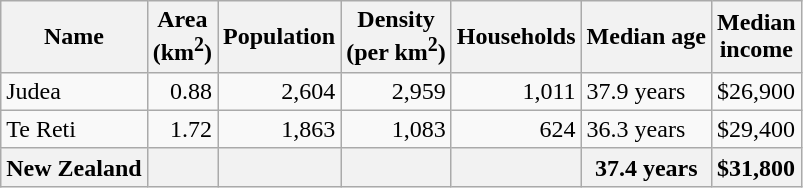<table class="wikitable">
<tr>
<th>Name</th>
<th>Area<br>(km<sup>2</sup>)</th>
<th>Population</th>
<th>Density<br>(per km<sup>2</sup>)</th>
<th>Households</th>
<th>Median age</th>
<th>Median<br>income</th>
</tr>
<tr>
<td>Judea</td>
<td style="text-align:right;">0.88</td>
<td style="text-align:right;">2,604</td>
<td style="text-align:right;">2,959</td>
<td style="text-align:right;">1,011</td>
<td>37.9 years</td>
<td>$26,900</td>
</tr>
<tr>
<td>Te Reti</td>
<td style="text-align:right;">1.72</td>
<td style="text-align:right;">1,863</td>
<td style="text-align:right;">1,083</td>
<td style="text-align:right;">624</td>
<td>36.3 years</td>
<td>$29,400</td>
</tr>
<tr>
<th>New Zealand</th>
<th></th>
<th></th>
<th></th>
<th></th>
<th>37.4 years</th>
<th style="text-align:left;">$31,800</th>
</tr>
</table>
